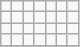<table class="wikitable">
<tr>
<td></td>
<td></td>
<td></td>
<td></td>
<td></td>
<td></td>
<td></td>
</tr>
<tr>
<td></td>
<td></td>
<td></td>
<td></td>
<td></td>
<td></td>
<td></td>
</tr>
<tr>
<td></td>
<td></td>
<td></td>
<td></td>
<td></td>
<td></td>
<td></td>
</tr>
<tr>
<td></td>
<td></td>
<td></td>
<td></td>
<td></td>
<td></td>
<td></td>
</tr>
<tr>
</tr>
</table>
